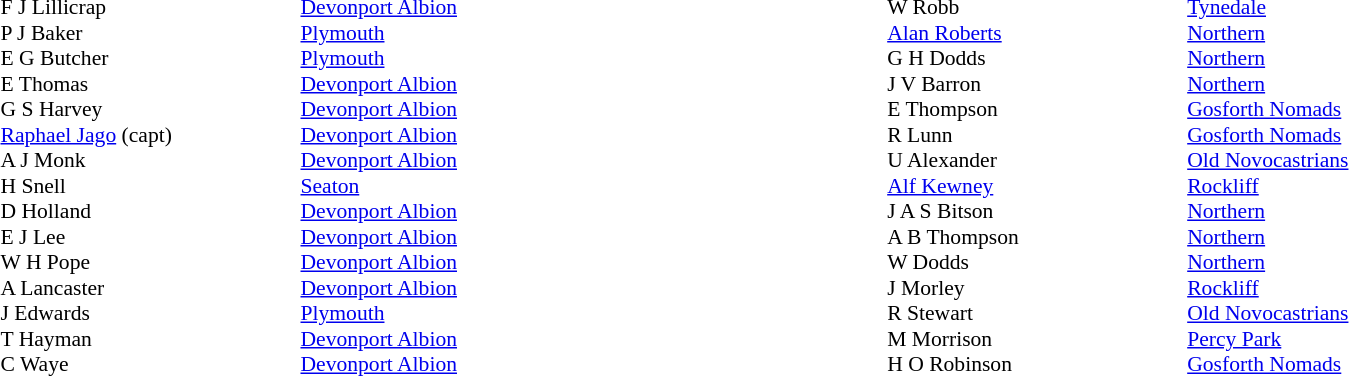<table width="80%">
<tr>
<td valign="top" width="50%"><br><table style="font-size: 90%" cellspacing="0" cellpadding="0">
<tr>
<th width="20"></th>
<th width="200"></th>
</tr>
<tr>
<td></td>
<td>F J Lillicrap</td>
<td><a href='#'>Devonport Albion</a></td>
</tr>
<tr>
<td></td>
<td>P J Baker</td>
<td><a href='#'>Plymouth</a></td>
</tr>
<tr>
<td></td>
<td>E G Butcher</td>
<td><a href='#'>Plymouth</a></td>
</tr>
<tr>
<td></td>
<td>E Thomas</td>
<td><a href='#'>Devonport Albion</a></td>
</tr>
<tr>
<td></td>
<td>G S Harvey</td>
<td><a href='#'>Devonport Albion</a></td>
</tr>
<tr>
<td></td>
<td><a href='#'>Raphael Jago</a> (capt)</td>
<td><a href='#'>Devonport Albion</a></td>
</tr>
<tr>
<td></td>
<td>A J Monk</td>
<td><a href='#'>Devonport Albion</a></td>
</tr>
<tr>
<td></td>
<td>H Snell</td>
<td><a href='#'>Seaton</a></td>
</tr>
<tr>
<td></td>
<td>D Holland</td>
<td><a href='#'>Devonport Albion</a></td>
</tr>
<tr>
<td></td>
<td>E J Lee</td>
<td><a href='#'>Devonport Albion</a></td>
</tr>
<tr>
<td></td>
<td>W H Pope</td>
<td><a href='#'>Devonport Albion</a></td>
</tr>
<tr>
<td></td>
<td>A Lancaster</td>
<td><a href='#'>Devonport Albion</a></td>
</tr>
<tr>
<td></td>
<td>J Edwards</td>
<td><a href='#'>Plymouth</a></td>
</tr>
<tr>
<td></td>
<td>T Hayman</td>
<td><a href='#'>Devonport Albion</a></td>
</tr>
<tr>
<td></td>
<td>C Waye</td>
<td><a href='#'>Devonport Albion</a></td>
</tr>
<tr>
</tr>
</table>
</td>
<td valign="top" width="50%"><br><table style="font-size: 90%" cellspacing="0" cellpadding="0" align="center">
<tr>
<th width="20"></th>
<th width="200"></th>
</tr>
<tr>
<td></td>
<td>W Robb</td>
<td><a href='#'>Tynedale</a></td>
</tr>
<tr>
<td></td>
<td><a href='#'>Alan Roberts</a></td>
<td><a href='#'>Northern</a></td>
</tr>
<tr>
<td></td>
<td>G H Dodds</td>
<td><a href='#'>Northern</a></td>
</tr>
<tr>
<td></td>
<td>J V Barron</td>
<td><a href='#'>Northern</a></td>
</tr>
<tr>
<td></td>
<td>E Thompson</td>
<td><a href='#'>Gosforth Nomads</a></td>
</tr>
<tr>
<td></td>
<td>R Lunn</td>
<td><a href='#'>Gosforth Nomads</a></td>
</tr>
<tr>
<td></td>
<td>U Alexander</td>
<td><a href='#'>Old Novocastrians</a></td>
</tr>
<tr>
<td></td>
<td><a href='#'>Alf Kewney</a></td>
<td><a href='#'>Rockliff</a></td>
</tr>
<tr>
<td></td>
<td>J A S Bitson</td>
<td><a href='#'>Northern</a></td>
</tr>
<tr>
<td></td>
<td>A B Thompson</td>
<td><a href='#'>Northern</a></td>
</tr>
<tr>
<td></td>
<td>W Dodds</td>
<td><a href='#'>Northern</a></td>
</tr>
<tr>
<td></td>
<td>J Morley</td>
<td><a href='#'>Rockliff</a></td>
</tr>
<tr>
<td></td>
<td>R Stewart</td>
<td><a href='#'>Old Novocastrians</a></td>
</tr>
<tr>
<td></td>
<td>M Morrison</td>
<td><a href='#'>Percy Park</a></td>
</tr>
<tr>
<td></td>
<td>H O Robinson</td>
<td><a href='#'>Gosforth Nomads</a></td>
</tr>
<tr>
</tr>
</table>
</td>
</tr>
</table>
